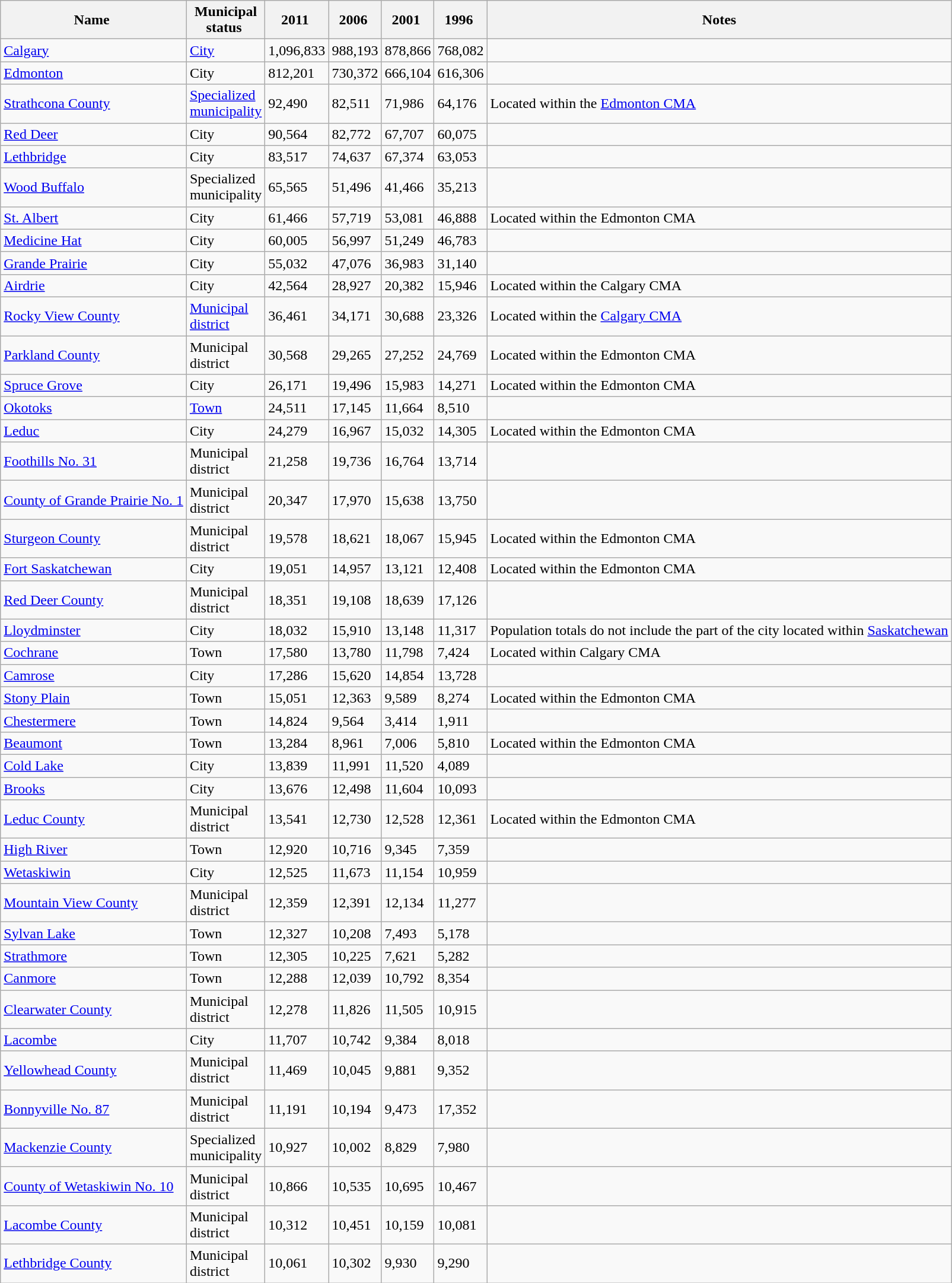<table class="wikitable sortable collapsible collapsed">
<tr>
<th>Name </th>
<th>Municipal<br>status </th>
<th>2011 </th>
<th>2006 </th>
<th>2001 </th>
<th>1996 </th>
<th>Notes</th>
</tr>
<tr>
<td><a href='#'>Calgary</a></td>
<td><a href='#'>City</a></td>
<td>1,096,833</td>
<td>988,193</td>
<td>878,866</td>
<td>768,082</td>
<td> </td>
</tr>
<tr>
<td><a href='#'>Edmonton</a></td>
<td>City</td>
<td>812,201</td>
<td>730,372</td>
<td>666,104</td>
<td>616,306</td>
<td> </td>
</tr>
<tr>
<td><a href='#'>Strathcona County</a></td>
<td><a href='#'>Specialized<br>municipality</a></td>
<td>92,490</td>
<td>82,511</td>
<td>71,986</td>
<td>64,176</td>
<td>Located within the <a href='#'>Edmonton CMA</a></td>
</tr>
<tr>
<td><a href='#'>Red Deer</a></td>
<td>City</td>
<td>90,564</td>
<td>82,772</td>
<td>67,707</td>
<td>60,075</td>
<td> </td>
</tr>
<tr>
<td><a href='#'>Lethbridge</a></td>
<td>City</td>
<td>83,517</td>
<td>74,637</td>
<td>67,374</td>
<td>63,053</td>
<td> </td>
</tr>
<tr>
<td><a href='#'>Wood Buffalo</a></td>
<td>Specialized<br>municipality</td>
<td>65,565</td>
<td>51,496</td>
<td>41,466</td>
<td>35,213</td>
<td> </td>
</tr>
<tr>
<td><a href='#'>St. Albert</a></td>
<td>City</td>
<td>61,466</td>
<td>57,719</td>
<td>53,081</td>
<td>46,888</td>
<td>Located within the Edmonton CMA</td>
</tr>
<tr>
<td><a href='#'>Medicine Hat</a></td>
<td>City</td>
<td>60,005</td>
<td>56,997</td>
<td>51,249</td>
<td>46,783</td>
<td> </td>
</tr>
<tr>
<td><a href='#'>Grande Prairie</a></td>
<td>City</td>
<td>55,032</td>
<td>47,076</td>
<td>36,983</td>
<td>31,140</td>
<td> </td>
</tr>
<tr>
<td><a href='#'>Airdrie</a></td>
<td>City</td>
<td>42,564</td>
<td>28,927</td>
<td>20,382</td>
<td>15,946</td>
<td>Located within the Calgary CMA</td>
</tr>
<tr>
<td><a href='#'>Rocky View County</a></td>
<td><a href='#'>Municipal<br>district</a></td>
<td>36,461</td>
<td>34,171</td>
<td>30,688</td>
<td>23,326</td>
<td>Located within the <a href='#'>Calgary CMA</a></td>
</tr>
<tr>
<td><a href='#'>Parkland County</a></td>
<td>Municipal<br>district</td>
<td>30,568</td>
<td>29,265</td>
<td>27,252</td>
<td>24,769</td>
<td>Located within the Edmonton CMA</td>
</tr>
<tr>
<td><a href='#'>Spruce Grove</a></td>
<td>City</td>
<td>26,171</td>
<td>19,496</td>
<td>15,983</td>
<td>14,271</td>
<td>Located within the Edmonton CMA</td>
</tr>
<tr>
<td><a href='#'>Okotoks</a></td>
<td><a href='#'>Town</a></td>
<td>24,511</td>
<td>17,145</td>
<td>11,664</td>
<td>8,510</td>
<td> </td>
</tr>
<tr>
<td><a href='#'>Leduc</a></td>
<td>City</td>
<td>24,279</td>
<td>16,967</td>
<td>15,032</td>
<td>14,305</td>
<td>Located within the Edmonton CMA</td>
</tr>
<tr>
<td><a href='#'>Foothills No. 31</a></td>
<td>Municipal<br>district</td>
<td>21,258</td>
<td>19,736</td>
<td>16,764</td>
<td>13,714</td>
<td> </td>
</tr>
<tr>
<td><a href='#'>County of Grande Prairie No. 1</a></td>
<td>Municipal<br>district</td>
<td>20,347</td>
<td>17,970</td>
<td>15,638</td>
<td>13,750</td>
<td> </td>
</tr>
<tr>
<td><a href='#'>Sturgeon County</a></td>
<td>Municipal<br>district</td>
<td>19,578</td>
<td>18,621</td>
<td>18,067</td>
<td>15,945</td>
<td>Located within the Edmonton CMA</td>
</tr>
<tr>
<td><a href='#'>Fort Saskatchewan</a></td>
<td>City</td>
<td>19,051</td>
<td>14,957</td>
<td>13,121</td>
<td>12,408</td>
<td>Located within the Edmonton CMA</td>
</tr>
<tr>
<td><a href='#'>Red Deer County</a></td>
<td>Municipal<br>district</td>
<td>18,351</td>
<td>19,108</td>
<td>18,639</td>
<td>17,126</td>
<td> </td>
</tr>
<tr>
<td><a href='#'>Lloydminster</a></td>
<td>City</td>
<td>18,032</td>
<td>15,910</td>
<td>13,148</td>
<td>11,317</td>
<td>Population totals do not include the part of the city located within <a href='#'>Saskatchewan</a></td>
</tr>
<tr>
<td><a href='#'>Cochrane</a></td>
<td>Town</td>
<td>17,580</td>
<td>13,780</td>
<td>11,798</td>
<td>7,424</td>
<td>Located within Calgary CMA</td>
</tr>
<tr>
<td><a href='#'>Camrose</a></td>
<td>City</td>
<td>17,286</td>
<td>15,620</td>
<td>14,854</td>
<td>13,728</td>
<td> </td>
</tr>
<tr>
<td><a href='#'>Stony Plain</a></td>
<td>Town</td>
<td>15,051</td>
<td>12,363</td>
<td>9,589</td>
<td>8,274</td>
<td>Located within the Edmonton CMA</td>
</tr>
<tr>
<td><a href='#'>Chestermere</a></td>
<td>Town</td>
<td>14,824</td>
<td>9,564</td>
<td>3,414</td>
<td>1,911</td>
<td> </td>
</tr>
<tr>
<td><a href='#'>Beaumont</a></td>
<td>Town</td>
<td>13,284</td>
<td>8,961</td>
<td>7,006</td>
<td>5,810</td>
<td>Located within the Edmonton CMA</td>
</tr>
<tr>
<td><a href='#'>Cold Lake</a></td>
<td>City</td>
<td>13,839</td>
<td>11,991</td>
<td>11,520</td>
<td>4,089</td>
<td> </td>
</tr>
<tr>
<td><a href='#'>Brooks</a></td>
<td>City</td>
<td>13,676</td>
<td>12,498</td>
<td>11,604</td>
<td>10,093</td>
<td> </td>
</tr>
<tr>
<td><a href='#'>Leduc County</a></td>
<td>Municipal<br>district</td>
<td>13,541</td>
<td>12,730</td>
<td>12,528</td>
<td>12,361</td>
<td>Located within the Edmonton CMA</td>
</tr>
<tr>
<td><a href='#'>High River</a></td>
<td>Town</td>
<td>12,920</td>
<td>10,716</td>
<td>9,345</td>
<td>7,359</td>
<td> </td>
</tr>
<tr>
<td><a href='#'>Wetaskiwin</a></td>
<td>City</td>
<td>12,525</td>
<td>11,673</td>
<td>11,154</td>
<td>10,959</td>
<td> </td>
</tr>
<tr>
<td><a href='#'>Mountain View County</a></td>
<td>Municipal<br>district</td>
<td>12,359</td>
<td>12,391</td>
<td>12,134</td>
<td>11,277</td>
<td> </td>
</tr>
<tr>
<td><a href='#'>Sylvan Lake</a></td>
<td>Town</td>
<td>12,327</td>
<td>10,208</td>
<td>7,493</td>
<td>5,178</td>
<td> </td>
</tr>
<tr>
<td><a href='#'>Strathmore</a></td>
<td>Town</td>
<td>12,305</td>
<td>10,225</td>
<td>7,621</td>
<td>5,282</td>
<td> </td>
</tr>
<tr>
<td><a href='#'>Canmore</a></td>
<td>Town</td>
<td>12,288</td>
<td>12,039</td>
<td>10,792</td>
<td>8,354</td>
<td> </td>
</tr>
<tr>
<td><a href='#'>Clearwater County</a></td>
<td>Municipal<br>district</td>
<td>12,278</td>
<td>11,826</td>
<td>11,505</td>
<td>10,915</td>
<td> </td>
</tr>
<tr>
<td><a href='#'>Lacombe</a></td>
<td>City</td>
<td>11,707</td>
<td>10,742</td>
<td>9,384</td>
<td>8,018</td>
<td> </td>
</tr>
<tr>
<td><a href='#'>Yellowhead County</a></td>
<td>Municipal<br>district</td>
<td>11,469</td>
<td>10,045</td>
<td>9,881</td>
<td>9,352</td>
<td> </td>
</tr>
<tr>
<td><a href='#'>Bonnyville No. 87</a></td>
<td>Municipal<br>district</td>
<td>11,191</td>
<td>10,194</td>
<td>9,473</td>
<td>17,352</td>
<td> </td>
</tr>
<tr>
<td><a href='#'>Mackenzie County</a></td>
<td>Specialized<br>municipality</td>
<td>10,927</td>
<td>10,002</td>
<td>8,829</td>
<td>7,980</td>
<td> </td>
</tr>
<tr>
<td><a href='#'>County of Wetaskiwin No. 10</a></td>
<td>Municipal<br>district</td>
<td>10,866</td>
<td>10,535</td>
<td>10,695</td>
<td>10,467</td>
<td> </td>
</tr>
<tr>
<td><a href='#'>Lacombe County</a></td>
<td>Municipal<br>district</td>
<td>10,312</td>
<td>10,451</td>
<td>10,159</td>
<td>10,081</td>
<td> </td>
</tr>
<tr>
<td><a href='#'>Lethbridge County</a></td>
<td>Municipal<br>district</td>
<td>10,061</td>
<td>10,302</td>
<td>9,930</td>
<td>9,290</td>
<td> </td>
</tr>
</table>
